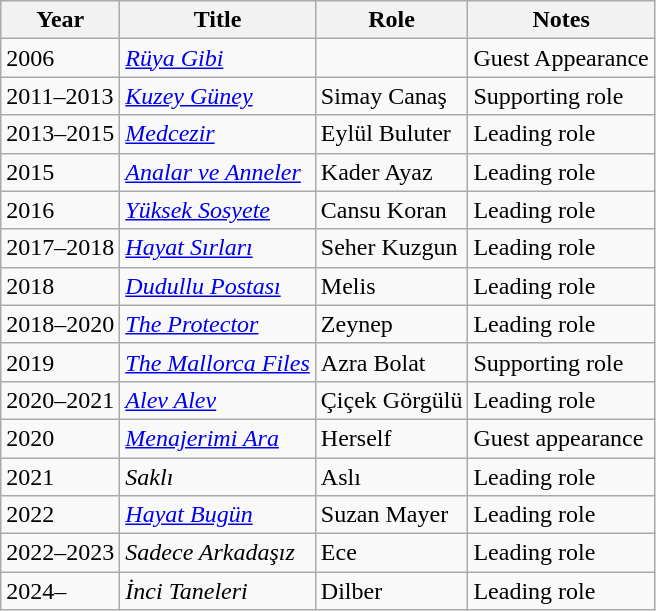<table class="wikitable sortable">
<tr>
<th>Year</th>
<th>Title</th>
<th>Role</th>
<th>Notes</th>
</tr>
<tr>
<td>2006</td>
<td><em><a href='#'>Rüya Gibi</a></em></td>
<td></td>
<td>Guest Appearance</td>
</tr>
<tr>
<td>2011–2013</td>
<td><em><a href='#'>Kuzey Güney</a></em></td>
<td>Simay Canaş</td>
<td>Supporting role</td>
</tr>
<tr>
<td>2013–2015</td>
<td><em><a href='#'>Medcezir</a></em></td>
<td>Eylül Buluter</td>
<td>Leading role</td>
</tr>
<tr>
<td>2015</td>
<td><em><a href='#'>Analar ve Anneler</a></em></td>
<td>Kader Ayaz</td>
<td>Leading role</td>
</tr>
<tr>
<td>2016</td>
<td><em><a href='#'>Yüksek Sosyete</a></em></td>
<td>Cansu Koran</td>
<td>Leading role</td>
</tr>
<tr>
<td>2017–2018</td>
<td><em><a href='#'>Hayat Sırları</a></em></td>
<td>Seher Kuzgun</td>
<td>Leading role</td>
</tr>
<tr>
<td>2018</td>
<td><em><a href='#'>Dudullu Postası</a></em></td>
<td>Melis</td>
<td>Leading role</td>
</tr>
<tr>
<td>2018–2020</td>
<td><em><a href='#'>The Protector</a></em></td>
<td>Zeynep</td>
<td>Leading role</td>
</tr>
<tr>
<td>2019</td>
<td><em><a href='#'>The Mallorca Files</a></em></td>
<td>Azra Bolat</td>
<td>Supporting role</td>
</tr>
<tr>
<td>2020–2021</td>
<td><em><a href='#'>Alev Alev</a></em></td>
<td>Çiçek Görgülü</td>
<td>Leading role</td>
</tr>
<tr>
<td>2020</td>
<td><em><a href='#'>Menajerimi Ara</a></em></td>
<td>Herself</td>
<td>Guest appearance</td>
</tr>
<tr>
<td>2021</td>
<td><em>Saklı</em></td>
<td>Aslı</td>
<td>Leading role</td>
</tr>
<tr>
<td>2022</td>
<td><em><a href='#'>Hayat Bugün</a></em></td>
<td>Suzan Mayer</td>
<td>Leading role</td>
</tr>
<tr>
<td>2022–2023</td>
<td><em>Sadece Arkadaşız</em></td>
<td>Ece</td>
<td>Leading role</td>
</tr>
<tr>
<td>2024–</td>
<td><em>İnci Taneleri</em></td>
<td>Dilber</td>
<td>Leading role</td>
</tr>
</table>
